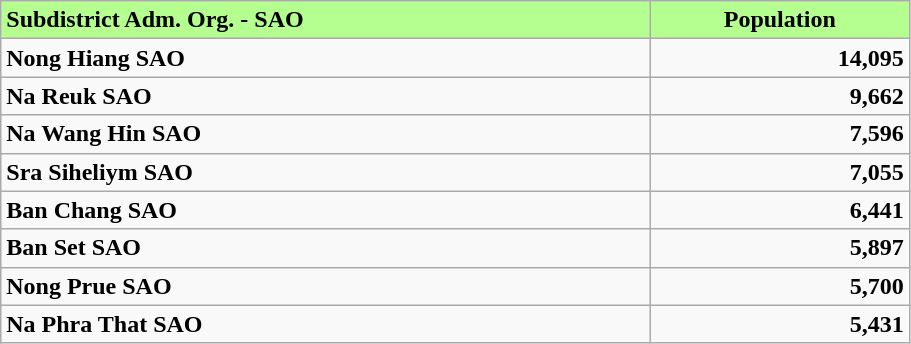<table class="wikitable" style="width:48%; display:inline-table;">
<tr>
<td style= "background: #b4ff90;"><strong>Subdistrict Adm. Org. - SAO</strong></td>
<td style= "background: #b4ff90; text-align:center;"><strong>Population</strong></td>
</tr>
<tr>
<td><strong>Nong Hiang SAO</strong></td>
<td style="text-align:right;"><strong>14,095</strong></td>
</tr>
<tr>
<td><strong>Na Reuk SAO</strong></td>
<td style="text-align:right;"><strong>9,662</strong></td>
</tr>
<tr>
<td><strong>Na Wang Hin SAO</strong></td>
<td style="text-align:right;"><strong>7,596</strong></td>
</tr>
<tr>
<td><strong>Sra Siheliym SAO</strong></td>
<td style="text-align:right;"><strong>7,055</strong></td>
</tr>
<tr>
<td><strong>Ban Chang SAO</strong></td>
<td style="text-align:right;"><strong>6,441</strong></td>
</tr>
<tr>
<td><strong>Ban Set SAO</strong></td>
<td style="text-align:right;"><strong>5,897</strong></td>
</tr>
<tr>
<td><strong>Nong Prue SAO</strong></td>
<td style="text-align:right;"><strong>5,700</strong></td>
</tr>
<tr>
<td><strong>Na Phra That SAO</strong></td>
<td style="text-align:right;"><strong>5,431</strong></td>
</tr>
</table>
